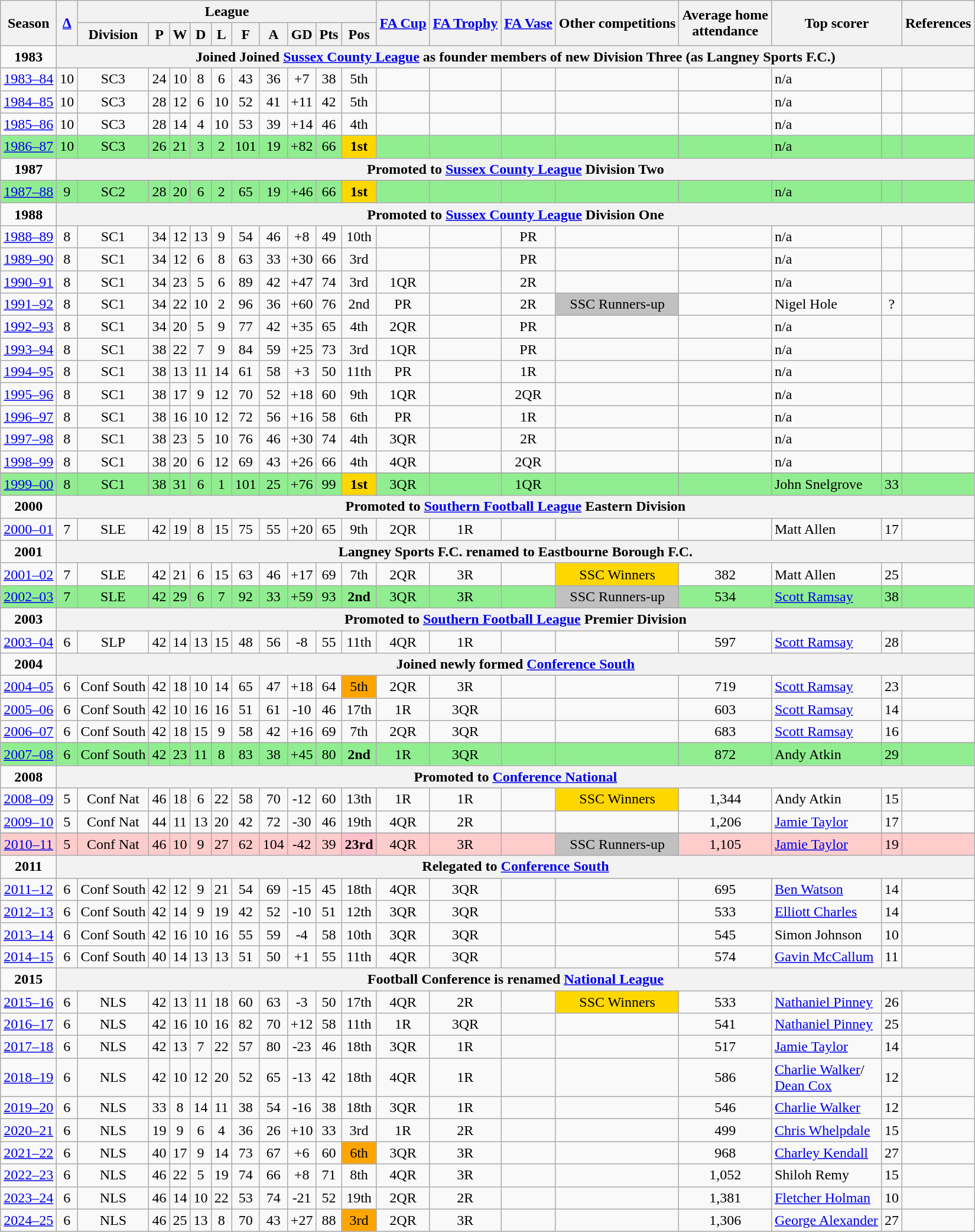<table class="wikitable" style="text-align: center">
<tr>
<th rowspan=2>Season</th>
<th rowspan=2><a href='#'>∆</a></th>
<th colspan=10>League</th>
<th rowspan=2><a href='#'>FA Cup</a></th>
<th rowspan=2><a href='#'>FA Trophy</a></th>
<th rowspan=2><a href='#'>FA Vase</a></th>
<th rowspan=2>Other competitions</th>
<th rowspan=2>Average home <br>attendance </th>
<th rowspan=2 colspan=2>Top scorer</th>
<th rowspan=2>References</th>
</tr>
<tr>
<th>Division</th>
<th>P</th>
<th>W</th>
<th>D</th>
<th>L</th>
<th>F</th>
<th>A</th>
<th>GD</th>
<th>Pts</th>
<th>Pos</th>
</tr>
<tr>
<td><strong>1983</strong></td>
<th colspan=19><strong>Joined Joined <a href='#'>Sussex County League</a> as founder members of new Division Three (as Langney Sports F.C.)</strong></th>
</tr>
<tr>
<td><a href='#'>1983–84</a></td>
<td>10</td>
<td>SC3</td>
<td>24</td>
<td>10</td>
<td>8</td>
<td>6</td>
<td>43</td>
<td>36</td>
<td>+7</td>
<td>38</td>
<td>5th</td>
<td></td>
<td></td>
<td></td>
<td></td>
<td></td>
<td align=left>n/a</td>
<td></td>
<td></td>
</tr>
<tr>
<td><a href='#'>1984–85</a></td>
<td>10</td>
<td>SC3</td>
<td>28</td>
<td>12</td>
<td>6</td>
<td>10</td>
<td>52</td>
<td>41</td>
<td>+11</td>
<td>42</td>
<td>5th</td>
<td></td>
<td></td>
<td></td>
<td></td>
<td></td>
<td align=left>n/a</td>
<td></td>
<td></td>
</tr>
<tr>
<td><a href='#'>1985–86</a></td>
<td>10</td>
<td>SC3</td>
<td>28</td>
<td>14</td>
<td>4</td>
<td>10</td>
<td>53</td>
<td>39</td>
<td>+14</td>
<td>46</td>
<td>4th</td>
<td></td>
<td></td>
<td></td>
<td></td>
<td></td>
<td align=left>n/a</td>
<td></td>
<td></td>
</tr>
<tr style="background: #90EE90;">
<td><a href='#'>1986–87</a></td>
<td>10</td>
<td>SC3</td>
<td>26</td>
<td>21</td>
<td>3</td>
<td>2</td>
<td>101</td>
<td>19</td>
<td>+82</td>
<td>66</td>
<td bgcolor=Gold><strong>1st</strong></td>
<td></td>
<td></td>
<td></td>
<td></td>
<td></td>
<td align=left>n/a</td>
<td></td>
<td></td>
</tr>
<tr>
<td><strong>1987</strong></td>
<th colspan=19><strong>Promoted to <a href='#'>Sussex County League</a> Division Two</strong></th>
</tr>
<tr>
</tr>
<tr style="background: #90EE90;">
<td><a href='#'>1987–88</a></td>
<td>9</td>
<td>SC2</td>
<td>28</td>
<td>20</td>
<td>6</td>
<td>2</td>
<td>65</td>
<td>19</td>
<td>+46</td>
<td>66</td>
<td bgcolor=Gold><strong>1st</strong></td>
<td></td>
<td></td>
<td></td>
<td></td>
<td></td>
<td align=left>n/a</td>
<td></td>
<td></td>
</tr>
<tr>
<td><strong>1988</strong></td>
<th colspan=19><strong>Promoted to <a href='#'>Sussex County League</a> Division One</strong></th>
</tr>
<tr>
<td><a href='#'>1988–89</a></td>
<td>8</td>
<td>SC1</td>
<td>34</td>
<td>12</td>
<td>13</td>
<td>9</td>
<td>54</td>
<td>46</td>
<td>+8</td>
<td>49</td>
<td>10th</td>
<td></td>
<td></td>
<td>PR</td>
<td></td>
<td></td>
<td align=left>n/a</td>
<td></td>
<td></td>
</tr>
<tr>
<td><a href='#'>1989–90</a></td>
<td>8</td>
<td>SC1</td>
<td>34</td>
<td>12</td>
<td>6</td>
<td>8</td>
<td>63</td>
<td>33</td>
<td>+30</td>
<td>66</td>
<td>3rd</td>
<td></td>
<td></td>
<td>PR</td>
<td></td>
<td></td>
<td align=left>n/a</td>
<td></td>
<td></td>
</tr>
<tr>
<td><a href='#'>1990–91</a></td>
<td>8</td>
<td>SC1</td>
<td>34</td>
<td>23</td>
<td>5</td>
<td>6</td>
<td>89</td>
<td>42</td>
<td>+47</td>
<td>74</td>
<td>3rd</td>
<td>1QR</td>
<td></td>
<td>2R</td>
<td></td>
<td></td>
<td align=left>n/a</td>
<td></td>
<td></td>
</tr>
<tr>
<td><a href='#'>1991–92</a></td>
<td>8</td>
<td>SC1</td>
<td>34</td>
<td>22</td>
<td>10</td>
<td>2</td>
<td>96</td>
<td>36</td>
<td>+60</td>
<td>76</td>
<td>2nd</td>
<td>PR</td>
<td></td>
<td>2R</td>
<td bgcolor=Silver>SSC Runners-up</td>
<td></td>
<td align=left>Nigel Hole</td>
<td>?</td>
<td></td>
</tr>
<tr>
<td><a href='#'>1992–93</a></td>
<td>8</td>
<td>SC1</td>
<td>34</td>
<td>20</td>
<td>5</td>
<td>9</td>
<td>77</td>
<td>42</td>
<td>+35</td>
<td>65</td>
<td>4th</td>
<td>2QR</td>
<td></td>
<td>PR</td>
<td></td>
<td></td>
<td align=left>n/a</td>
<td></td>
<td></td>
</tr>
<tr>
<td><a href='#'>1993–94</a></td>
<td>8</td>
<td>SC1</td>
<td>38</td>
<td>22</td>
<td>7</td>
<td>9</td>
<td>84</td>
<td>59</td>
<td>+25</td>
<td>73</td>
<td>3rd</td>
<td>1QR</td>
<td></td>
<td>PR</td>
<td></td>
<td></td>
<td align=left>n/a</td>
<td></td>
<td></td>
</tr>
<tr>
<td><a href='#'>1994–95</a></td>
<td>8</td>
<td>SC1</td>
<td>38</td>
<td>13</td>
<td>11</td>
<td>14</td>
<td>61</td>
<td>58</td>
<td>+3</td>
<td>50</td>
<td>11th</td>
<td>PR</td>
<td></td>
<td>1R</td>
<td></td>
<td></td>
<td align=left>n/a</td>
<td></td>
<td></td>
</tr>
<tr>
<td><a href='#'>1995–96</a></td>
<td>8</td>
<td>SC1</td>
<td>38</td>
<td>17</td>
<td>9</td>
<td>12</td>
<td>70</td>
<td>52</td>
<td>+18</td>
<td>60</td>
<td>9th</td>
<td>1QR</td>
<td></td>
<td>2QR</td>
<td></td>
<td></td>
<td align=left>n/a</td>
<td></td>
<td></td>
</tr>
<tr>
<td><a href='#'>1996–97</a></td>
<td>8</td>
<td>SC1</td>
<td>38</td>
<td>16</td>
<td>10</td>
<td>12</td>
<td>72</td>
<td>56</td>
<td>+16</td>
<td>58</td>
<td>6th</td>
<td>PR</td>
<td></td>
<td>1R</td>
<td></td>
<td></td>
<td align=left>n/a</td>
<td></td>
<td></td>
</tr>
<tr>
<td><a href='#'>1997–98</a></td>
<td>8</td>
<td>SC1</td>
<td>38</td>
<td>23</td>
<td>5</td>
<td>10</td>
<td>76</td>
<td>46</td>
<td>+30</td>
<td>74</td>
<td>4th</td>
<td>3QR</td>
<td></td>
<td>2R</td>
<td></td>
<td></td>
<td align=left>n/a</td>
<td></td>
<td></td>
</tr>
<tr>
<td><a href='#'>1998–99</a></td>
<td>8</td>
<td>SC1</td>
<td>38</td>
<td>20</td>
<td>6</td>
<td>12</td>
<td>69</td>
<td>43</td>
<td>+26</td>
<td>66</td>
<td>4th</td>
<td>4QR</td>
<td></td>
<td>2QR</td>
<td></td>
<td></td>
<td align=left>n/a</td>
<td></td>
<td></td>
</tr>
<tr>
</tr>
<tr style="background: #90EE90;">
<td><a href='#'>1999–00</a></td>
<td>8</td>
<td>SC1</td>
<td>38</td>
<td>31</td>
<td>6</td>
<td>1</td>
<td>101</td>
<td>25</td>
<td>+76</td>
<td>99</td>
<td bgcolor=Gold><strong>1st</strong></td>
<td>3QR</td>
<td></td>
<td>1QR</td>
<td></td>
<td></td>
<td align=left>John Snelgrove</td>
<td>33</td>
<td></td>
</tr>
<tr>
<td><strong>2000</strong></td>
<th colspan=19><strong>Promoted to <a href='#'>Southern Football League</a> Eastern Division</strong></th>
</tr>
<tr>
<td><a href='#'>2000–01</a></td>
<td>7</td>
<td>SLE</td>
<td>42</td>
<td>19</td>
<td>8</td>
<td>15</td>
<td>75</td>
<td>55</td>
<td>+20</td>
<td>65</td>
<td>9th</td>
<td>2QR</td>
<td>1R</td>
<td></td>
<td></td>
<td></td>
<td align=left>Matt Allen</td>
<td>17</td>
<td></td>
</tr>
<tr>
<td><strong>2001</strong></td>
<th colspan=19><strong>Langney Sports F.C. renamed to Eastbourne Borough F.C.</strong></th>
</tr>
<tr>
<td><a href='#'>2001–02</a></td>
<td>7</td>
<td>SLE</td>
<td>42</td>
<td>21</td>
<td>6</td>
<td>15</td>
<td>63</td>
<td>46</td>
<td>+17</td>
<td>69</td>
<td>7th</td>
<td>2QR</td>
<td>3R</td>
<td></td>
<td bgcolor=Gold>SSC Winners</td>
<td>382</td>
<td align=left>Matt Allen</td>
<td>25</td>
<td></td>
</tr>
<tr style="background: #90EE90;">
<td><a href='#'>2002–03</a></td>
<td>7</td>
<td>SLE</td>
<td>42</td>
<td>29</td>
<td>6</td>
<td>7</td>
<td>92</td>
<td>33</td>
<td>+59</td>
<td>93</td>
<td><strong>2nd</strong></td>
<td>3QR</td>
<td>3R</td>
<td></td>
<td bgcolor=Silver>SSC Runners-up</td>
<td>534</td>
<td align=left><a href='#'>Scott Ramsay</a></td>
<td>38</td>
<td></td>
</tr>
<tr>
<td><strong>2003</strong></td>
<th colspan=19><strong>Promoted to <a href='#'>Southern Football League</a> Premier Division</strong></th>
</tr>
<tr>
<td><a href='#'>2003–04</a></td>
<td>6</td>
<td>SLP</td>
<td>42</td>
<td>14</td>
<td>13</td>
<td>15</td>
<td>48</td>
<td>56</td>
<td>-8</td>
<td>55</td>
<td>11th</td>
<td>4QR</td>
<td>1R</td>
<td></td>
<td></td>
<td>597</td>
<td align=left><a href='#'>Scott Ramsay</a></td>
<td>28</td>
<td></td>
</tr>
<tr>
<td><strong>2004</strong></td>
<th colspan=19><strong>Joined newly formed <a href='#'>Conference South</a></strong></th>
</tr>
<tr>
<td><a href='#'>2004–05</a></td>
<td>6</td>
<td>Conf South</td>
<td>42</td>
<td>18</td>
<td>10</td>
<td>14</td>
<td>65</td>
<td>47</td>
<td>+18</td>
<td>64</td>
<td bgcolor=Orange>5th</td>
<td>2QR</td>
<td>3R</td>
<td></td>
<td></td>
<td>719</td>
<td align=left><a href='#'>Scott Ramsay</a></td>
<td>23</td>
<td></td>
</tr>
<tr>
<td><a href='#'>2005–06</a></td>
<td>6</td>
<td>Conf South</td>
<td>42</td>
<td>10</td>
<td>16</td>
<td>16</td>
<td>51</td>
<td>61</td>
<td>-10</td>
<td>46</td>
<td>17th</td>
<td>1R</td>
<td>3QR</td>
<td></td>
<td></td>
<td>603</td>
<td align=left><a href='#'>Scott Ramsay</a></td>
<td>14</td>
<td></td>
</tr>
<tr>
<td><a href='#'>2006–07</a></td>
<td>6</td>
<td>Conf South</td>
<td>42</td>
<td>18</td>
<td>15</td>
<td>9</td>
<td>58</td>
<td>42</td>
<td>+16</td>
<td>69</td>
<td>7th</td>
<td>2QR</td>
<td>3QR</td>
<td></td>
<td></td>
<td>683</td>
<td align=left><a href='#'>Scott Ramsay</a></td>
<td>16</td>
<td></td>
</tr>
<tr>
</tr>
<tr style="background: #90EE90;">
<td><a href='#'>2007–08</a></td>
<td>6</td>
<td>Conf South</td>
<td>42</td>
<td>23</td>
<td>11</td>
<td>8</td>
<td>83</td>
<td>38</td>
<td>+45</td>
<td>80</td>
<td><strong>2nd</strong></td>
<td>1R</td>
<td>3QR</td>
<td></td>
<td></td>
<td>872</td>
<td align=left>Andy Atkin</td>
<td>29</td>
<td></td>
</tr>
<tr>
<td><strong>2008</strong></td>
<th colspan=19><strong>Promoted to <a href='#'>Conference National</a></strong></th>
</tr>
<tr>
<td><a href='#'>2008–09</a></td>
<td>5</td>
<td>Conf Nat</td>
<td>46</td>
<td>18</td>
<td>6</td>
<td>22</td>
<td>58</td>
<td>70</td>
<td>-12</td>
<td>60</td>
<td>13th</td>
<td>1R</td>
<td>1R</td>
<td></td>
<td bgcolor=Gold>SSC Winners</td>
<td>1,344</td>
<td align=left>Andy Atkin</td>
<td>15</td>
<td></td>
</tr>
<tr>
<td><a href='#'>2009–10</a></td>
<td>5</td>
<td>Conf Nat</td>
<td>44</td>
<td>11</td>
<td>13</td>
<td>20</td>
<td>42</td>
<td>72</td>
<td>-30</td>
<td>46</td>
<td>19th</td>
<td>4QR</td>
<td>2R</td>
<td></td>
<td></td>
<td>1,206</td>
<td align=left><a href='#'>Jamie Taylor</a></td>
<td>17</td>
<td></td>
</tr>
<tr>
</tr>
<tr style="background: #FFCCCC;">
<td><a href='#'>2010–11</a></td>
<td>5</td>
<td>Conf Nat</td>
<td>46</td>
<td>10</td>
<td>9</td>
<td>27</td>
<td>62</td>
<td>104</td>
<td>-42</td>
<td>39</td>
<td bgcolor=Pink><strong>23rd</strong></td>
<td>4QR</td>
<td>3R</td>
<td></td>
<td bgcolor=Silver>SSC Runners-up</td>
<td>1,105</td>
<td align=left><a href='#'>Jamie Taylor</a></td>
<td>19</td>
<td></td>
</tr>
<tr>
<td><strong>2011</strong></td>
<th colspan=19><strong>Relegated to <a href='#'>Conference South</a></strong></th>
</tr>
<tr>
<td><a href='#'>2011–12</a></td>
<td>6</td>
<td>Conf South</td>
<td>42</td>
<td>12</td>
<td>9</td>
<td>21</td>
<td>54</td>
<td>69</td>
<td>-15</td>
<td>45</td>
<td>18th</td>
<td>4QR</td>
<td>3QR</td>
<td></td>
<td></td>
<td>695</td>
<td align=left><a href='#'>Ben Watson</a></td>
<td>14</td>
<td></td>
</tr>
<tr>
<td><a href='#'>2012–13</a></td>
<td>6</td>
<td>Conf South</td>
<td>42</td>
<td>14</td>
<td>9</td>
<td>19</td>
<td>42</td>
<td>52</td>
<td>-10</td>
<td>51</td>
<td>12th</td>
<td>3QR</td>
<td>3QR</td>
<td></td>
<td></td>
<td>533</td>
<td align=left><a href='#'>Elliott Charles</a></td>
<td>14</td>
<td></td>
</tr>
<tr>
<td><a href='#'>2013–14</a></td>
<td>6</td>
<td>Conf South</td>
<td>42</td>
<td>16</td>
<td>10</td>
<td>16</td>
<td>55</td>
<td>59</td>
<td>-4</td>
<td>58</td>
<td>10th</td>
<td>3QR</td>
<td>3QR</td>
<td></td>
<td></td>
<td>545</td>
<td align=left>Simon Johnson</td>
<td>10</td>
<td></td>
</tr>
<tr>
<td><a href='#'>2014–15</a></td>
<td>6</td>
<td>Conf South</td>
<td>40</td>
<td>14</td>
<td>13</td>
<td>13</td>
<td>51</td>
<td>50</td>
<td>+1</td>
<td>55</td>
<td>11th</td>
<td>4QR</td>
<td>3QR</td>
<td></td>
<td></td>
<td>574</td>
<td align=left><a href='#'>Gavin McCallum</a></td>
<td>11</td>
<td></td>
</tr>
<tr>
<td><strong>2015</strong></td>
<th colspan=19><strong>Football Conference is renamed <a href='#'>National League</a></strong></th>
</tr>
<tr>
<td><a href='#'>2015–16</a></td>
<td>6</td>
<td>NLS</td>
<td>42</td>
<td>13</td>
<td>11</td>
<td>18</td>
<td>60</td>
<td>63</td>
<td>-3</td>
<td>50</td>
<td>17th</td>
<td>4QR</td>
<td>2R</td>
<td></td>
<td bgcolor=Gold>SSC Winners</td>
<td>533</td>
<td align=left><a href='#'>Nathaniel Pinney</a></td>
<td>26</td>
<td></td>
</tr>
<tr>
<td><a href='#'>2016–17</a></td>
<td>6</td>
<td>NLS</td>
<td>42</td>
<td>16</td>
<td>10</td>
<td>16</td>
<td>82</td>
<td>70</td>
<td>+12</td>
<td>58</td>
<td>11th</td>
<td>1R</td>
<td>3QR</td>
<td></td>
<td></td>
<td>541</td>
<td align=left><a href='#'>Nathaniel Pinney</a></td>
<td>25</td>
<td></td>
</tr>
<tr>
<td><a href='#'>2017–18</a></td>
<td>6</td>
<td>NLS</td>
<td>42</td>
<td>13</td>
<td>7</td>
<td>22</td>
<td>57</td>
<td>80</td>
<td>-23</td>
<td>46</td>
<td>18th</td>
<td>3QR</td>
<td>1R</td>
<td></td>
<td></td>
<td>517</td>
<td align=left><a href='#'>Jamie Taylor</a></td>
<td>14</td>
<td></td>
</tr>
<tr>
<td><a href='#'>2018–19</a></td>
<td>6</td>
<td>NLS</td>
<td>42</td>
<td>10</td>
<td>12</td>
<td>20</td>
<td>52</td>
<td>65</td>
<td>-13</td>
<td>42</td>
<td>18th</td>
<td>4QR</td>
<td>1R</td>
<td></td>
<td></td>
<td>586</td>
<td align=left><a href='#'>Charlie Walker</a>/<br><a href='#'>Dean Cox</a></td>
<td>12</td>
<td></td>
</tr>
<tr>
<td><a href='#'>2019–20</a></td>
<td>6</td>
<td>NLS</td>
<td>33</td>
<td>8</td>
<td>14</td>
<td>11</td>
<td>38</td>
<td>54</td>
<td>-16</td>
<td>38</td>
<td>18th</td>
<td>3QR</td>
<td>1R</td>
<td></td>
<td></td>
<td>546</td>
<td align=left><a href='#'>Charlie Walker</a></td>
<td>12</td>
<td></td>
</tr>
<tr>
<td><a href='#'>2020–21</a></td>
<td>6</td>
<td>NLS</td>
<td>19</td>
<td>9</td>
<td>6</td>
<td>4</td>
<td>36</td>
<td>26</td>
<td>+10</td>
<td>33</td>
<td>3rd</td>
<td>1R</td>
<td>2R</td>
<td></td>
<td></td>
<td>499</td>
<td align=left><a href='#'>Chris Whelpdale</a></td>
<td>15</td>
<td></td>
</tr>
<tr>
<td><a href='#'>2021–22</a></td>
<td>6</td>
<td>NLS</td>
<td>40</td>
<td>17</td>
<td>9</td>
<td>14</td>
<td>73</td>
<td>67</td>
<td>+6</td>
<td>60</td>
<td bgcolor=Orange>6th</td>
<td>3QR</td>
<td>3R</td>
<td></td>
<td></td>
<td>968</td>
<td align=left><a href='#'>Charley Kendall</a></td>
<td>27</td>
<td></td>
</tr>
<tr>
<td><a href='#'>2022–23</a></td>
<td>6</td>
<td>NLS</td>
<td>46</td>
<td>22</td>
<td>5</td>
<td>19</td>
<td>74</td>
<td>66</td>
<td>+8</td>
<td>71</td>
<td>8th</td>
<td>4QR</td>
<td>3R</td>
<td></td>
<td></td>
<td>1,052</td>
<td align=left>Shiloh Remy</td>
<td>15</td>
<td></td>
</tr>
<tr>
<td><a href='#'>2023–24</a></td>
<td>6</td>
<td>NLS</td>
<td>46</td>
<td>14</td>
<td>10</td>
<td>22</td>
<td>53</td>
<td>74</td>
<td>-21</td>
<td>52</td>
<td>19th</td>
<td>2QR</td>
<td>2R</td>
<td></td>
<td></td>
<td>1,381</td>
<td align=left><a href='#'>Fletcher Holman</a></td>
<td>10</td>
<td></td>
</tr>
<tr>
<td><a href='#'>2024–25</a></td>
<td>6</td>
<td>NLS</td>
<td>46</td>
<td>25</td>
<td>13</td>
<td>8</td>
<td>70</td>
<td>43</td>
<td>+27</td>
<td>88</td>
<td bgcolor=Orange>3rd</td>
<td>2QR</td>
<td>3R</td>
<td></td>
<td></td>
<td>1,306</td>
<td align=left><a href='#'>George Alexander</a></td>
<td>27</td>
<td></td>
</tr>
</table>
